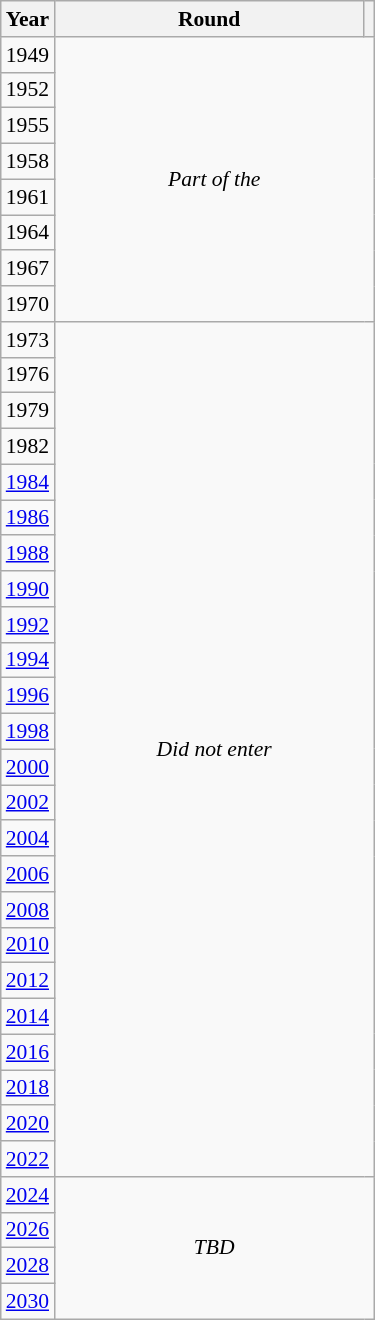<table class="wikitable" style="text-align: center; font-size:90%">
<tr>
<th>Year</th>
<th style="width:200px">Round</th>
<th></th>
</tr>
<tr>
<td>1949</td>
<td colspan="2" rowspan="8"><em>Part of the </em></td>
</tr>
<tr>
<td>1952</td>
</tr>
<tr>
<td>1955</td>
</tr>
<tr>
<td>1958</td>
</tr>
<tr>
<td>1961</td>
</tr>
<tr>
<td>1964</td>
</tr>
<tr>
<td>1967</td>
</tr>
<tr>
<td>1970</td>
</tr>
<tr>
<td>1973</td>
<td colspan="2" rowspan="24"><em>Did not enter</em></td>
</tr>
<tr>
<td>1976</td>
</tr>
<tr>
<td>1979</td>
</tr>
<tr>
<td>1982</td>
</tr>
<tr>
<td><a href='#'>1984</a></td>
</tr>
<tr>
<td><a href='#'>1986</a></td>
</tr>
<tr>
<td><a href='#'>1988</a></td>
</tr>
<tr>
<td><a href='#'>1990</a></td>
</tr>
<tr>
<td><a href='#'>1992</a></td>
</tr>
<tr>
<td><a href='#'>1994</a></td>
</tr>
<tr>
<td><a href='#'>1996</a></td>
</tr>
<tr>
<td><a href='#'>1998</a></td>
</tr>
<tr>
<td><a href='#'>2000</a></td>
</tr>
<tr>
<td><a href='#'>2002</a></td>
</tr>
<tr>
<td><a href='#'>2004</a></td>
</tr>
<tr>
<td><a href='#'>2006</a></td>
</tr>
<tr>
<td><a href='#'>2008</a></td>
</tr>
<tr>
<td><a href='#'>2010</a></td>
</tr>
<tr>
<td><a href='#'>2012</a></td>
</tr>
<tr>
<td><a href='#'>2014</a></td>
</tr>
<tr>
<td><a href='#'>2016</a></td>
</tr>
<tr>
<td><a href='#'>2018</a></td>
</tr>
<tr>
<td><a href='#'>2020</a></td>
</tr>
<tr>
<td><a href='#'>2022</a></td>
</tr>
<tr>
<td><a href='#'>2024</a></td>
<td colspan="2" rowspan="4"><em>TBD</em></td>
</tr>
<tr>
<td><a href='#'>2026</a></td>
</tr>
<tr>
<td><a href='#'>2028</a></td>
</tr>
<tr>
<td><a href='#'>2030</a></td>
</tr>
</table>
